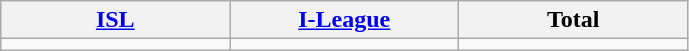<table class="wikitable">
<tr>
<th width="15%"><a href='#'>ISL</a></th>
<th width="15%"><a href='#'>I-League</a></th>
<th width="15%">Total</th>
</tr>
<tr>
<td></td>
<td></td>
<td></td>
</tr>
</table>
